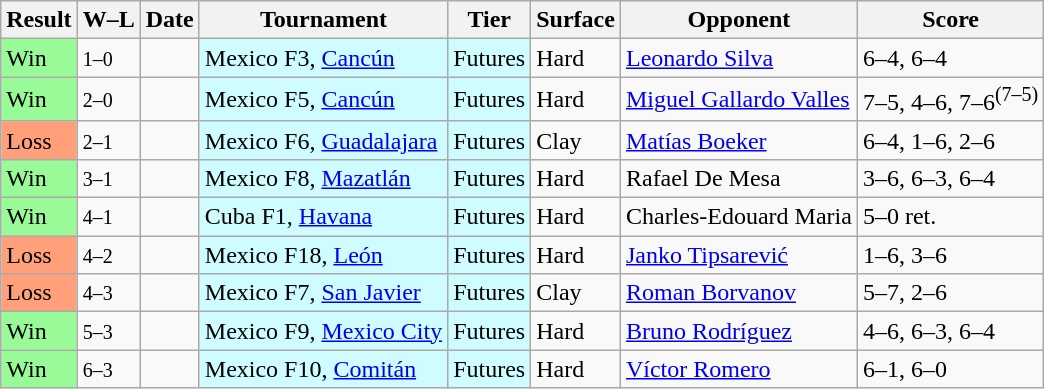<table class="sortable wikitable">
<tr>
<th>Result</th>
<th class="unsortable">W–L</th>
<th>Date</th>
<th>Tournament</th>
<th>Tier</th>
<th>Surface</th>
<th>Opponent</th>
<th class="unsortable">Score</th>
</tr>
<tr>
<td bgcolor=98FB98>Win</td>
<td><small>1–0</small></td>
<td></td>
<td style="background:#cffcff;">Mexico F3, <a href='#'>Cancún</a></td>
<td style="background:#cffcff;">Futures</td>
<td>Hard</td>
<td> <a href='#'>Leonardo Silva</a></td>
<td>6–4, 6–4</td>
</tr>
<tr>
<td bgcolor=98FB98>Win</td>
<td><small>2–0</small></td>
<td></td>
<td style="background:#cffcff;">Mexico F5, <a href='#'>Cancún</a></td>
<td style="background:#cffcff;">Futures</td>
<td>Hard</td>
<td> <a href='#'>Miguel Gallardo Valles</a></td>
<td>7–5, 4–6, 7–6<sup>(7–5)</sup></td>
</tr>
<tr>
<td bgcolor=FFA07A>Loss</td>
<td><small>2–1</small></td>
<td></td>
<td style="background:#cffcff;">Mexico F6, <a href='#'>Guadalajara</a></td>
<td style="background:#cffcff;">Futures</td>
<td>Clay</td>
<td> <a href='#'>Matías Boeker</a></td>
<td>6–4, 1–6, 2–6</td>
</tr>
<tr>
<td bgcolor=98FB98>Win</td>
<td><small>3–1</small></td>
<td></td>
<td style="background:#cffcff;">Mexico F8, <a href='#'>Mazatlán</a></td>
<td style="background:#cffcff;">Futures</td>
<td>Hard</td>
<td> Rafael De Mesa</td>
<td>3–6, 6–3, 6–4</td>
</tr>
<tr>
<td bgcolor=98FB98>Win</td>
<td><small>4–1</small></td>
<td></td>
<td style="background:#cffcff;">Cuba F1, <a href='#'>Havana</a></td>
<td style="background:#cffcff;">Futures</td>
<td>Hard</td>
<td> Charles-Edouard Maria</td>
<td>5–0 ret.</td>
</tr>
<tr>
<td bgcolor=FFA07A>Loss</td>
<td><small>4–2</small></td>
<td></td>
<td style="background:#cffcff;">Mexico F18, <a href='#'>León</a></td>
<td style="background:#cffcff;">Futures</td>
<td>Hard</td>
<td> <a href='#'>Janko Tipsarević</a></td>
<td>1–6, 3–6</td>
</tr>
<tr>
<td bgcolor=FFA07A>Loss</td>
<td><small>4–3</small></td>
<td></td>
<td style="background:#cffcff;">Mexico F7, <a href='#'>San Javier</a></td>
<td style="background:#cffcff;">Futures</td>
<td>Clay</td>
<td> <a href='#'>Roman Borvanov</a></td>
<td>5–7, 2–6</td>
</tr>
<tr>
<td bgcolor=98FB98>Win</td>
<td><small>5–3</small></td>
<td></td>
<td style="background:#cffcff;">Mexico F9, <a href='#'>Mexico City</a></td>
<td style="background:#cffcff;">Futures</td>
<td>Hard</td>
<td> <a href='#'>Bruno Rodríguez</a></td>
<td>4–6, 6–3, 6–4</td>
</tr>
<tr>
<td bgcolor=98FB98>Win</td>
<td><small>6–3</small></td>
<td></td>
<td style="background:#cffcff;">Mexico F10, <a href='#'>Comitán</a></td>
<td style="background:#cffcff;">Futures</td>
<td>Hard</td>
<td> <a href='#'>Víctor Romero</a></td>
<td>6–1, 6–0</td>
</tr>
</table>
